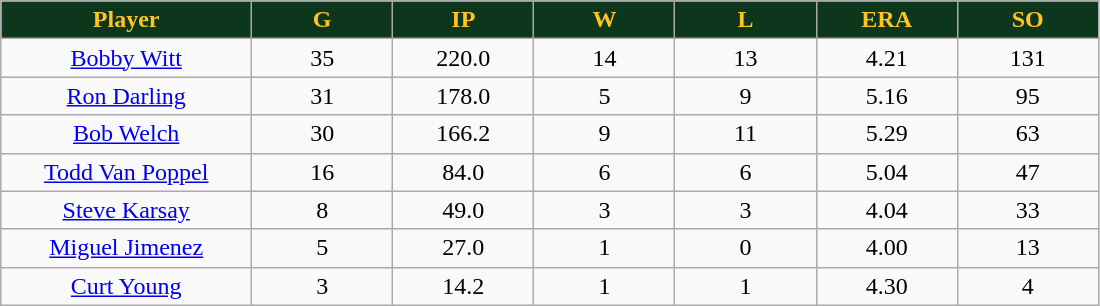<table class="wikitable sortable">
<tr>
<th style="background:#0C371D;color:#ffc322;" width="16%">Player</th>
<th style="background:#0C371D;color:#ffc322;" width="9%">G</th>
<th style="background:#0C371D;color:#ffc322;" width="9%">IP</th>
<th style="background:#0C371D;color:#ffc322;" width="9%">W</th>
<th style="background:#0C371D;color:#ffc322;" width="9%">L</th>
<th style="background:#0C371D;color:#ffc322;" width="9%">ERA</th>
<th style="background:#0C371D;color:#ffc322;" width="9%">SO</th>
</tr>
<tr align="center">
<td><a href='#'>Bobby Witt</a></td>
<td>35</td>
<td>220.0</td>
<td>14</td>
<td>13</td>
<td>4.21</td>
<td>131</td>
</tr>
<tr align=center>
<td><a href='#'>Ron Darling</a></td>
<td>31</td>
<td>178.0</td>
<td>5</td>
<td>9</td>
<td>5.16</td>
<td>95</td>
</tr>
<tr align=center>
<td><a href='#'>Bob Welch</a></td>
<td>30</td>
<td>166.2</td>
<td>9</td>
<td>11</td>
<td>5.29</td>
<td>63</td>
</tr>
<tr align=center>
<td><a href='#'>Todd Van Poppel</a></td>
<td>16</td>
<td>84.0</td>
<td>6</td>
<td>6</td>
<td>5.04</td>
<td>47</td>
</tr>
<tr align=center>
<td><a href='#'>Steve Karsay</a></td>
<td>8</td>
<td>49.0</td>
<td>3</td>
<td>3</td>
<td>4.04</td>
<td>33</td>
</tr>
<tr align=center>
<td><a href='#'>Miguel Jimenez</a></td>
<td>5</td>
<td>27.0</td>
<td>1</td>
<td>0</td>
<td>4.00</td>
<td>13</td>
</tr>
<tr align=center>
<td><a href='#'>Curt Young</a></td>
<td>3</td>
<td>14.2</td>
<td>1</td>
<td>1</td>
<td>4.30</td>
<td>4</td>
</tr>
</table>
